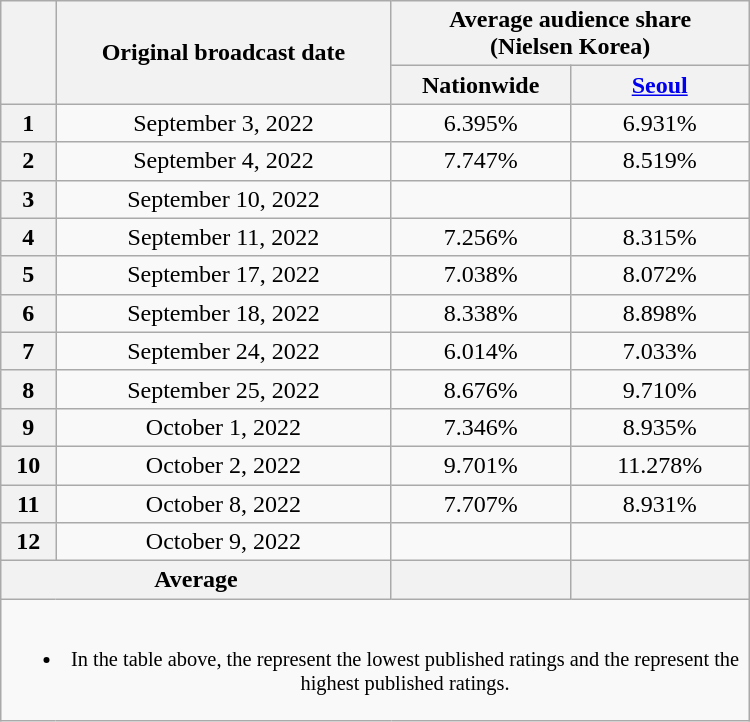<table class="wikitable" style="margin-left:auto; margin-right:auto; width:500px; text-align:center">
<tr>
<th scope="col" rowspan="2"></th>
<th scope="col" rowspan="2">Original broadcast date</th>
<th scope="col" colspan="2">Average audience share<br>(Nielsen Korea)</th>
</tr>
<tr>
<th scope="col" style="width:7em">Nationwide</th>
<th scope="col" style="width:7em"><a href='#'>Seoul</a></th>
</tr>
<tr>
<th scope="col">1</th>
<td>September 3, 2022</td>
<td>6.395% </td>
<td>6.931% </td>
</tr>
<tr>
<th scope="col">2</th>
<td>September 4, 2022</td>
<td>7.747% </td>
<td>8.519% </td>
</tr>
<tr>
<th scope="col">3</th>
<td>September 10, 2022</td>
<td><strong></strong> </td>
<td><strong></strong> </td>
</tr>
<tr>
<th scope="col">4</th>
<td>September 11, 2022</td>
<td>7.256% </td>
<td>8.315% </td>
</tr>
<tr>
<th scope="col">5</th>
<td>September 17, 2022</td>
<td>7.038% </td>
<td>8.072% </td>
</tr>
<tr>
<th scope="col">6</th>
<td>September 18, 2022</td>
<td>8.338% </td>
<td>8.898% </td>
</tr>
<tr>
<th scope="col">7</th>
<td>September 24, 2022</td>
<td>6.014% </td>
<td>7.033% </td>
</tr>
<tr>
<th scope="col">8</th>
<td>September 25, 2022</td>
<td>8.676% </td>
<td>9.710% </td>
</tr>
<tr>
<th scope="col">9</th>
<td>October 1, 2022</td>
<td>7.346% </td>
<td>8.935% </td>
</tr>
<tr>
<th scope="col">10</th>
<td>October 2, 2022</td>
<td>9.701% </td>
<td>11.278% </td>
</tr>
<tr>
<th scope="col">11</th>
<td>October 8, 2022</td>
<td>7.707% </td>
<td>8.931% </td>
</tr>
<tr>
<th scope="col">12</th>
<td>October 9, 2022</td>
<td><strong></strong> </td>
<td><strong></strong> </td>
</tr>
<tr>
<th scope="col" colspan="2">Average</th>
<th scope="col"></th>
<th scope="col"></th>
</tr>
<tr>
<td colspan="4" style="font-size:85%"><br><ul><li>In the table above, the <strong></strong> represent the lowest published ratings and the <strong></strong> represent the highest published ratings.</li></ul></td>
</tr>
</table>
